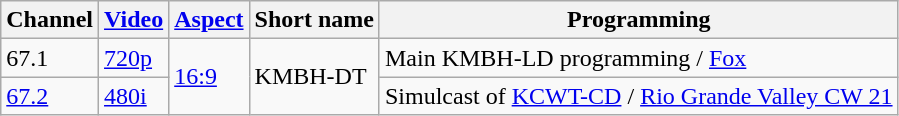<table class="wikitable">
<tr>
<th>Channel</th>
<th><a href='#'>Video</a></th>
<th><a href='#'>Aspect</a></th>
<th>Short name</th>
<th>Programming </th>
</tr>
<tr>
<td>67.1</td>
<td><a href='#'>720p</a></td>
<td rowspan=2><a href='#'>16:9</a></td>
<td rowspan=2>KMBH-DT</td>
<td>Main KMBH-LD programming / <a href='#'>Fox</a></td>
</tr>
<tr>
<td><a href='#'>67.2</a></td>
<td><a href='#'>480i</a></td>
<td>Simulcast of <a href='#'>KCWT-CD</a> / <a href='#'>Rio Grande Valley CW 21</a></td>
</tr>
</table>
